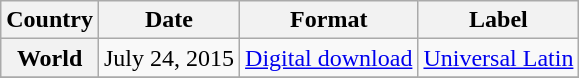<table class="wikitable plainrowheaders">
<tr>
<th scope="col">Country</th>
<th scope="col">Date</th>
<th scope="col">Format</th>
<th scope="col">Label</th>
</tr>
<tr>
<th scope="row">World</th>
<td>July 24, 2015</td>
<td><a href='#'>Digital download</a></td>
<td><a href='#'>Universal Latin</a></td>
</tr>
<tr>
</tr>
</table>
